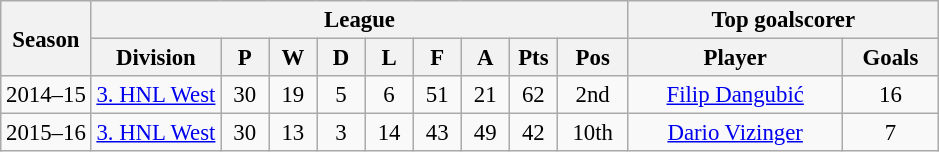<table class="wikitable" style="font-size:95%; text-align: center;">
<tr>
<th rowspan=2>Season</th>
<th colspan=9>League</th>
<th colspan=2 width="200">Top goalscorer</th>
</tr>
<tr>
<th>Division</th>
<th width="25">P</th>
<th width="25">W</th>
<th width="25">D</th>
<th width="25">L</th>
<th width="25">F</th>
<th width="25">A</th>
<th width="25">Pts</th>
<th width="40">Pos</th>
<th>Player</th>
<th>Goals</th>
</tr>
<tr>
<td>2014–15</td>
<td><a href='#'>3. HNL West</a></td>
<td>30</td>
<td>19</td>
<td>5</td>
<td>6</td>
<td>51</td>
<td>21</td>
<td>62</td>
<td>2nd</td>
<td><a href='#'>Filip Dangubić</a></td>
<td>16</td>
</tr>
<tr>
<td>2015–16</td>
<td><a href='#'>3. HNL West</a></td>
<td>30</td>
<td>13</td>
<td>3</td>
<td>14</td>
<td>43</td>
<td>49</td>
<td>42</td>
<td>10th</td>
<td><a href='#'>Dario Vizinger</a></td>
<td>7</td>
</tr>
</table>
